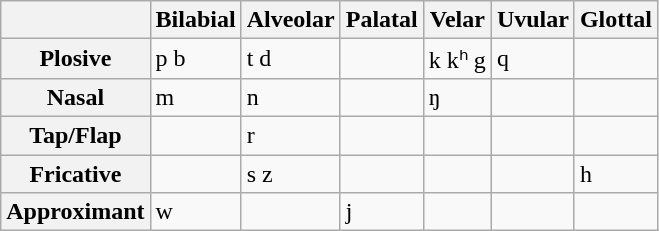<table class="wikitable">
<tr>
<th></th>
<th>Bilabial</th>
<th>Alveolar</th>
<th>Palatal</th>
<th>Velar</th>
<th>Uvular</th>
<th>Glottal</th>
</tr>
<tr>
<th>Plosive</th>
<td>p b</td>
<td>t d</td>
<td></td>
<td>k kʰ g</td>
<td>q</td>
<td></td>
</tr>
<tr>
<th>Nasal</th>
<td>m</td>
<td>n</td>
<td></td>
<td>ŋ</td>
<td></td>
<td></td>
</tr>
<tr>
<th>Tap/Flap</th>
<td></td>
<td>r</td>
<td></td>
<td></td>
<td></td>
<td></td>
</tr>
<tr>
<th>Fricative</th>
<td></td>
<td>s z</td>
<td></td>
<td></td>
<td></td>
<td>h</td>
</tr>
<tr>
<th>Approximant</th>
<td>w</td>
<td></td>
<td>j</td>
<td></td>
<td></td>
<td></td>
</tr>
</table>
